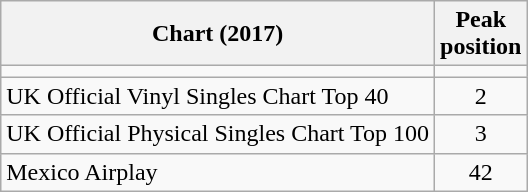<table class="wikitable sortable plainrowheaders" style="text-align:left">
<tr>
<th scope="col">Chart (2017)</th>
<th scope="col">Peak<br> position</th>
</tr>
<tr>
<td></td>
</tr>
<tr>
<td>UK Official Vinyl Singles Chart Top 40</td>
<td align="center">2</td>
</tr>
<tr>
<td>UK Official Physical Singles Chart Top 100</td>
<td align="center">3</td>
</tr>
<tr>
<td>Mexico Airplay</td>
<td align="center">42</td>
</tr>
</table>
